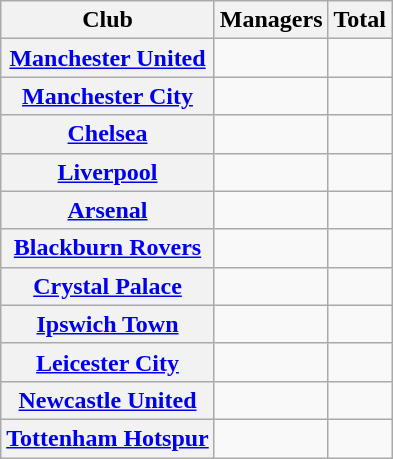<table class="sortable wikitable plainrowheaders">
<tr>
<th scope="col">Club</th>
<th scope="col">Managers</th>
<th scope="col">Total</th>
</tr>
<tr>
<th scope="row"><a href='#'>Manchester United</a></th>
<td align="center"></td>
<td align="center"></td>
</tr>
<tr>
<th scope="row"><a href='#'>Manchester City</a></th>
<td align="center"></td>
<td align="center"></td>
</tr>
<tr>
<th scope="row"><a href='#'>Chelsea</a></th>
<td align="center"></td>
<td align="center"></td>
</tr>
<tr>
<th scope="row"><a href='#'>Liverpool</a></th>
<td align="center"></td>
<td align="center"></td>
</tr>
<tr>
<th scope="row"><a href='#'>Arsenal</a></th>
<td align="center"></td>
<td align="center"></td>
</tr>
<tr>
<th scope="row"><a href='#'>Blackburn Rovers</a></th>
<td align="center"></td>
<td align="center"></td>
</tr>
<tr>
<th scope="row"><a href='#'>Crystal Palace</a></th>
<td align="center"></td>
<td align="center"></td>
</tr>
<tr>
<th scope="row"><a href='#'>Ipswich Town</a></th>
<td align="center"></td>
<td align="center"></td>
</tr>
<tr>
<th scope="row"><a href='#'>Leicester City</a></th>
<td align="center"></td>
<td align="center"></td>
</tr>
<tr>
<th scope="row"><a href='#'>Newcastle United</a></th>
<td align="center"></td>
<td align="center"></td>
</tr>
<tr>
<th scope="row"><a href='#'>Tottenham Hotspur</a></th>
<td align="center"></td>
<td align="center"></td>
</tr>
</table>
